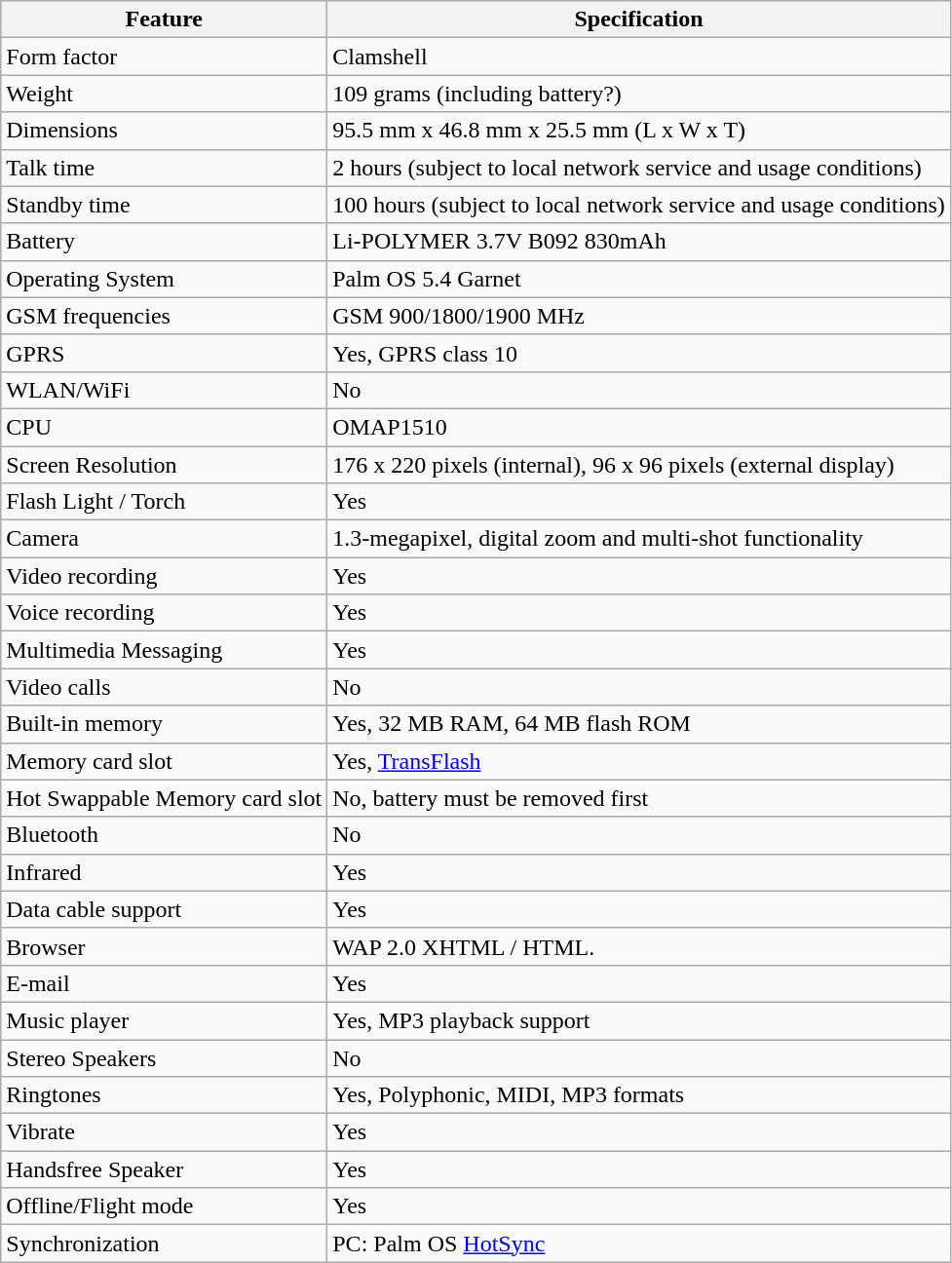<table class="wikitable">
<tr>
<th>Feature</th>
<th>Specification</th>
</tr>
<tr>
<td>Form factor</td>
<td>Clamshell</td>
</tr>
<tr>
<td>Weight</td>
<td>109 grams (including battery?)</td>
</tr>
<tr>
<td>Dimensions</td>
<td>95.5 mm x 46.8 mm x 25.5 mm (L x W x T)</td>
</tr>
<tr>
<td>Talk time</td>
<td>2 hours (subject to local network service and usage conditions)</td>
</tr>
<tr>
<td>Standby time</td>
<td>100 hours (subject to local network service and usage conditions)</td>
</tr>
<tr>
<td>Battery</td>
<td>Li-POLYMER 3.7V B092 830mAh</td>
</tr>
<tr>
<td>Operating System</td>
<td>Palm OS 5.4 Garnet</td>
</tr>
<tr>
<td>GSM frequencies</td>
<td>GSM 900/1800/1900 MHz</td>
</tr>
<tr>
<td>GPRS</td>
<td>Yes, GPRS class 10</td>
</tr>
<tr>
<td>WLAN/WiFi</td>
<td>No</td>
</tr>
<tr>
<td>CPU</td>
<td>OMAP1510</td>
</tr>
<tr>
<td>Screen Resolution</td>
<td>176 x 220 pixels (internal), 96 x 96 pixels (external display)</td>
</tr>
<tr>
<td>Flash Light / Torch</td>
<td>Yes</td>
</tr>
<tr>
<td>Camera</td>
<td>1.3-megapixel, digital zoom and multi-shot functionality</td>
</tr>
<tr>
<td>Video recording</td>
<td>Yes</td>
</tr>
<tr>
<td>Voice recording</td>
<td>Yes</td>
</tr>
<tr>
<td>Multimedia Messaging</td>
<td>Yes</td>
</tr>
<tr>
<td>Video calls</td>
<td>No</td>
</tr>
<tr>
<td>Built-in memory</td>
<td>Yes, 32 MB RAM, 64 MB flash ROM</td>
</tr>
<tr>
<td>Memory card slot</td>
<td>Yes, <a href='#'>TransFlash</a></td>
</tr>
<tr>
<td>Hot Swappable Memory card slot</td>
<td>No, battery must be removed first</td>
</tr>
<tr>
<td>Bluetooth</td>
<td>No</td>
</tr>
<tr>
<td>Infrared</td>
<td>Yes</td>
</tr>
<tr>
<td>Data cable support</td>
<td>Yes</td>
</tr>
<tr>
<td>Browser</td>
<td>WAP 2.0 XHTML / HTML.</td>
</tr>
<tr>
<td>E-mail</td>
<td>Yes</td>
</tr>
<tr>
<td>Music player</td>
<td>Yes, MP3 playback support</td>
</tr>
<tr>
<td>Stereo Speakers</td>
<td>No</td>
</tr>
<tr>
<td>Ringtones</td>
<td>Yes, Polyphonic, MIDI, MP3 formats</td>
</tr>
<tr>
<td>Vibrate</td>
<td>Yes</td>
</tr>
<tr>
<td>Handsfree Speaker</td>
<td>Yes</td>
</tr>
<tr>
<td>Offline/Flight mode</td>
<td>Yes</td>
</tr>
<tr>
<td>Synchronization</td>
<td>PC: Palm OS <a href='#'>HotSync</a></td>
</tr>
</table>
